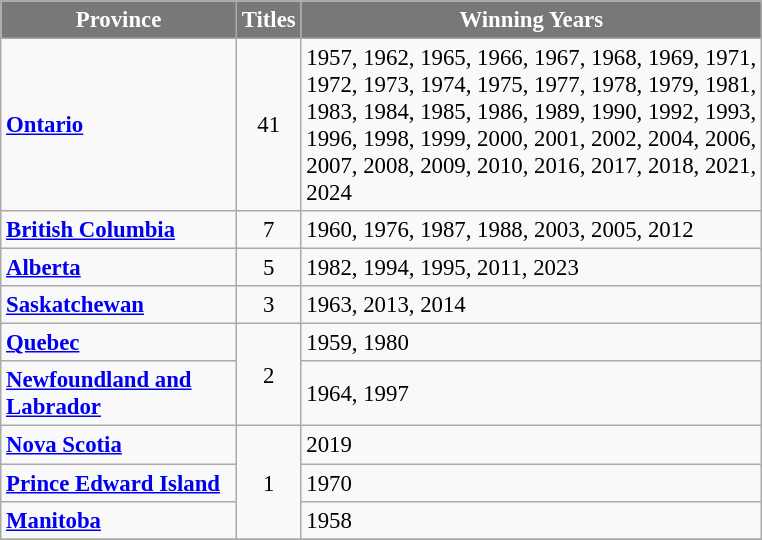<table class="wikitable sortable" style="font-size: 95%;">
<tr>
<th width="150" style="background-color:#787878;color:#FFFFFF;">Province</th>
<th width="30" style="background-color:#787878;color:#FFFFFF;">Titles</th>
<th width="300" style="background-color:#787878;color:#FFFFFF;">Winning Years</th>
</tr>
<tr>
<td><strong><a href='#'>Ontario</a></strong></td>
<td align=center>41</td>
<td>1957, 1962, 1965, 1966, 1967, 1968, 1969, 1971, 1972, 1973, 1974, 1975, 1977, 1978, 1979, 1981, 1983, 1984, 1985, 1986, 1989, 1990, 1992, 1993, 1996, 1998, 1999, 2000, 2001, 2002, 2004, 2006, 2007, 2008, 2009, 2010, 2016, 2017, 2018, 2021, 2024</td>
</tr>
<tr>
<td><strong><a href='#'>British Columbia</a></strong></td>
<td align=center>7</td>
<td>1960, 1976, 1987, 1988, 2003, 2005, 2012</td>
</tr>
<tr>
<td><strong><a href='#'>Alberta</a></strong></td>
<td align=center>5</td>
<td>1982, 1994, 1995, 2011, 2023</td>
</tr>
<tr>
<td><strong><a href='#'>Saskatchewan</a></strong></td>
<td align=center>3</td>
<td>1963, 2013, 2014</td>
</tr>
<tr>
<td><strong><a href='#'>Quebec</a></strong></td>
<td rowspan="2"  align=center>2</td>
<td>1959, 1980</td>
</tr>
<tr>
<td><strong><a href='#'>Newfoundland and Labrador</a></strong></td>
<td>1964, 1997</td>
</tr>
<tr>
<td><strong><a href='#'>Nova Scotia</a></strong></td>
<td rowspan="3"  align=center>1</td>
<td>2019</td>
</tr>
<tr>
<td><strong><a href='#'>Prince Edward Island</a></strong></td>
<td>1970</td>
</tr>
<tr>
<td><strong><a href='#'>Manitoba</a></strong></td>
<td>1958</td>
</tr>
<tr>
</tr>
</table>
